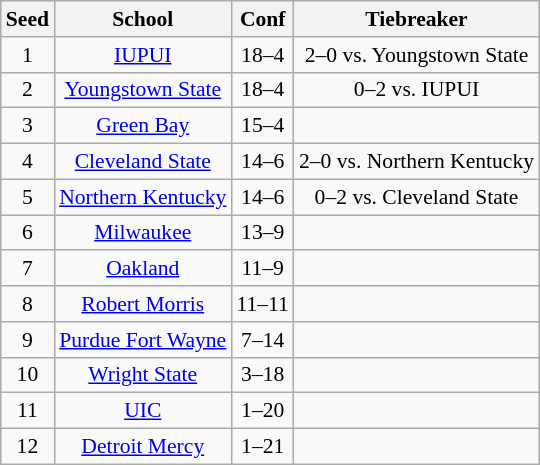<table class="wikitable" style="white-space:nowrap; font-size:90%;text-align:center">
<tr>
<th>Seed</th>
<th>School</th>
<th>Conf</th>
<th>Tiebreaker</th>
</tr>
<tr>
<td>1</td>
<td align="center"><a href='#'>IUPUI</a></td>
<td>18–4</td>
<td>2–0 vs. Youngstown State</td>
</tr>
<tr>
<td>2</td>
<td align="center"><a href='#'>Youngstown State</a></td>
<td>18–4</td>
<td>0–2 vs. IUPUI</td>
</tr>
<tr>
<td>3</td>
<td align="center"><a href='#'>Green Bay</a></td>
<td>15–4</td>
<td></td>
</tr>
<tr>
<td>4</td>
<td align="center"><a href='#'>Cleveland State</a></td>
<td>14–6</td>
<td>2–0 vs. Northern Kentucky</td>
</tr>
<tr>
<td>5</td>
<td align="center"><a href='#'>Northern Kentucky</a></td>
<td>14–6</td>
<td>0–2 vs. Cleveland State</td>
</tr>
<tr>
<td>6</td>
<td align="center"><a href='#'>Milwaukee</a></td>
<td>13–9</td>
<td></td>
</tr>
<tr>
<td>7</td>
<td align="center"><a href='#'>Oakland</a></td>
<td>11–9</td>
<td></td>
</tr>
<tr>
<td>8</td>
<td align="center"><a href='#'>Robert Morris</a></td>
<td>11–11</td>
<td></td>
</tr>
<tr>
<td>9</td>
<td align="center"><a href='#'>Purdue Fort Wayne</a></td>
<td>7–14</td>
<td></td>
</tr>
<tr>
<td>10</td>
<td align="center"><a href='#'>Wright State</a></td>
<td>3–18</td>
<td></td>
</tr>
<tr>
<td>11</td>
<td align="center"><a href='#'>UIC</a></td>
<td>1–20</td>
<td></td>
</tr>
<tr>
<td>12</td>
<td align="center"><a href='#'>Detroit Mercy</a></td>
<td>1–21</td>
<td></td>
</tr>
</table>
